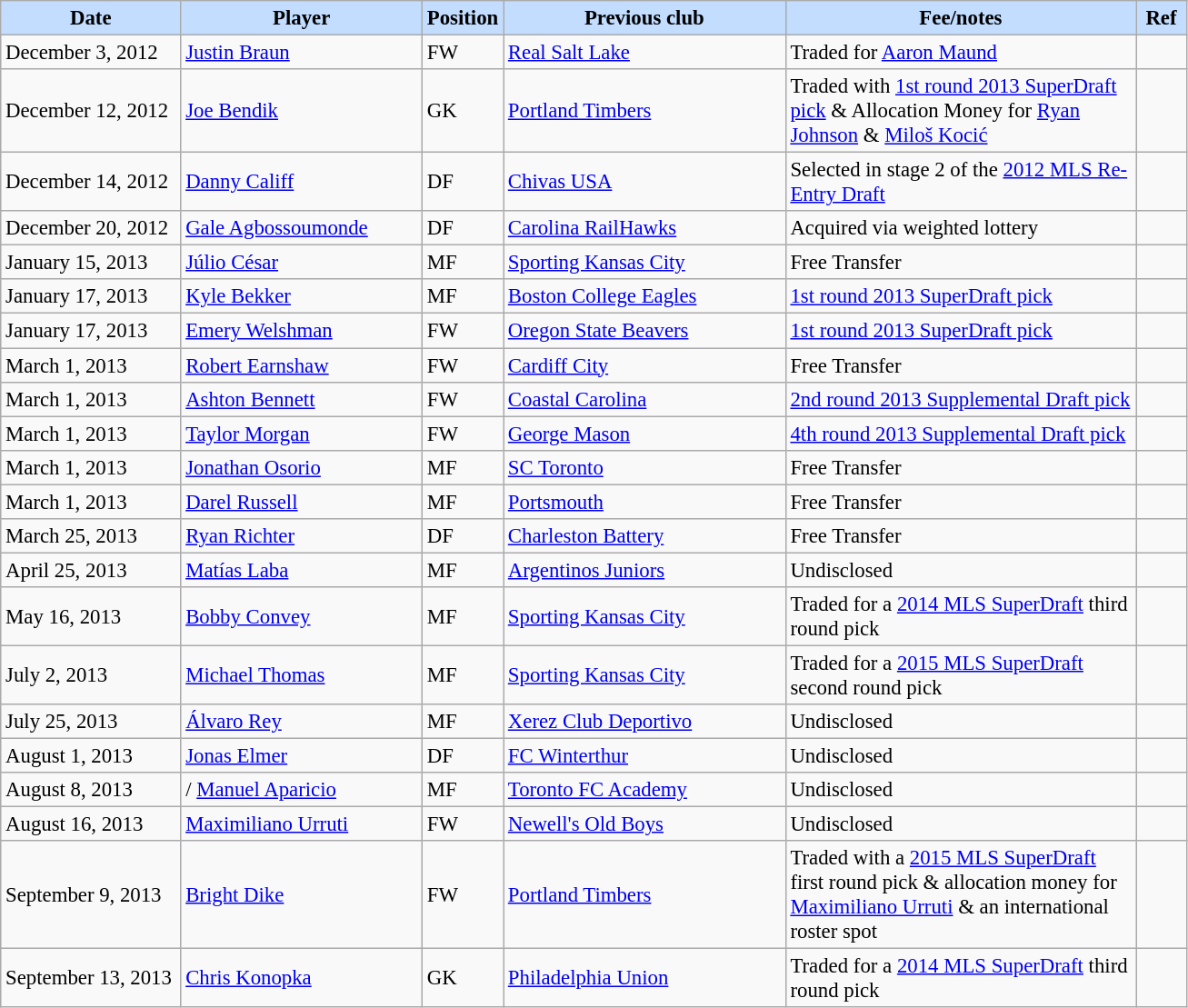<table class="wikitable" style="text-align:left; font-size:95%;">
<tr>
<th style="background:#c2ddff; width:125px;">Date</th>
<th style="background:#c2ddff; width:170px;">Player</th>
<th style="background:#c2ddff; width:50px;">Position</th>
<th style="background:#c2ddff; width:200px;">Previous club</th>
<th style="background:#c2ddff; width:250px;">Fee/notes</th>
<th style="background:#c2ddff; width:30px;">Ref</th>
</tr>
<tr>
<td>December 3, 2012</td>
<td> <a href='#'>Justin Braun</a></td>
<td>FW</td>
<td> <a href='#'>Real Salt Lake</a></td>
<td>Traded for <a href='#'>Aaron Maund</a></td>
<td></td>
</tr>
<tr>
<td>December 12, 2012</td>
<td> <a href='#'>Joe Bendik</a></td>
<td>GK</td>
<td> <a href='#'>Portland Timbers</a></td>
<td>Traded with <a href='#'>1st round 2013 SuperDraft pick</a> & Allocation Money for <a href='#'>Ryan Johnson</a> & <a href='#'>Miloš Kocić</a></td>
<td></td>
</tr>
<tr>
<td>December 14, 2012</td>
<td> <a href='#'>Danny Califf</a></td>
<td>DF</td>
<td> <a href='#'>Chivas USA</a></td>
<td>Selected in stage 2 of the <a href='#'>2012 MLS Re-Entry Draft</a></td>
<td></td>
</tr>
<tr>
<td>December 20, 2012</td>
<td> <a href='#'>Gale Agbossoumonde</a></td>
<td>DF</td>
<td> <a href='#'>Carolina RailHawks</a></td>
<td>Acquired via weighted lottery</td>
<td></td>
</tr>
<tr>
<td>January 15, 2013</td>
<td> <a href='#'>Júlio César</a></td>
<td>MF</td>
<td> <a href='#'>Sporting Kansas City</a></td>
<td>Free Transfer</td>
<td></td>
</tr>
<tr>
<td>January 17, 2013</td>
<td> <a href='#'>Kyle Bekker</a></td>
<td>MF</td>
<td> <a href='#'>Boston College Eagles</a></td>
<td><a href='#'>1st round 2013 SuperDraft pick</a></td>
<td></td>
</tr>
<tr>
<td>January 17, 2013</td>
<td> <a href='#'>Emery Welshman</a></td>
<td>FW</td>
<td> <a href='#'>Oregon State Beavers</a></td>
<td><a href='#'>1st round 2013 SuperDraft pick</a></td>
<td></td>
</tr>
<tr>
<td>March 1, 2013</td>
<td> <a href='#'>Robert Earnshaw</a></td>
<td>FW</td>
<td> <a href='#'>Cardiff City</a></td>
<td>Free Transfer</td>
<td></td>
</tr>
<tr>
<td>March 1, 2013</td>
<td> <a href='#'>Ashton Bennett</a></td>
<td>FW</td>
<td> <a href='#'>Coastal Carolina</a></td>
<td><a href='#'>2nd round 2013 Supplemental Draft pick</a></td>
<td></td>
</tr>
<tr>
<td>March 1, 2013</td>
<td> <a href='#'>Taylor Morgan</a></td>
<td>FW</td>
<td> <a href='#'>George Mason</a></td>
<td><a href='#'>4th round 2013 Supplemental Draft pick</a></td>
<td></td>
</tr>
<tr>
<td>March 1, 2013</td>
<td> <a href='#'>Jonathan Osorio</a></td>
<td>MF</td>
<td> <a href='#'>SC Toronto</a></td>
<td>Free Transfer</td>
<td></td>
</tr>
<tr>
<td>March 1, 2013</td>
<td> <a href='#'>Darel Russell</a></td>
<td>MF</td>
<td> <a href='#'>Portsmouth</a></td>
<td>Free Transfer</td>
<td></td>
</tr>
<tr>
<td>March 25, 2013</td>
<td> <a href='#'>Ryan Richter</a></td>
<td>DF</td>
<td> <a href='#'>Charleston Battery</a></td>
<td>Free Transfer</td>
<td></td>
</tr>
<tr>
<td>April 25, 2013</td>
<td> <a href='#'>Matías Laba</a></td>
<td>MF</td>
<td> <a href='#'>Argentinos Juniors</a></td>
<td>Undisclosed</td>
<td></td>
</tr>
<tr>
<td>May 16, 2013</td>
<td> <a href='#'>Bobby Convey</a></td>
<td>MF</td>
<td> <a href='#'>Sporting Kansas City</a></td>
<td>Traded for a <a href='#'>2014 MLS SuperDraft</a> third round pick</td>
<td></td>
</tr>
<tr>
<td>July 2, 2013</td>
<td> <a href='#'>Michael Thomas</a></td>
<td>MF</td>
<td> <a href='#'>Sporting Kansas City</a></td>
<td>Traded for a <a href='#'>2015 MLS SuperDraft</a> second round pick</td>
<td></td>
</tr>
<tr>
<td>July 25, 2013</td>
<td> <a href='#'>Álvaro Rey</a></td>
<td>MF</td>
<td> <a href='#'>Xerez Club Deportivo</a></td>
<td>Undisclosed</td>
<td></td>
</tr>
<tr>
<td>August 1, 2013</td>
<td> <a href='#'>Jonas Elmer</a></td>
<td>DF</td>
<td> <a href='#'>FC Winterthur</a></td>
<td>Undisclosed</td>
<td></td>
</tr>
<tr>
<td>August 8, 2013</td>
<td>/ <a href='#'>Manuel Aparicio</a></td>
<td>MF</td>
<td> <a href='#'>Toronto FC Academy</a></td>
<td>Undisclosed</td>
<td></td>
</tr>
<tr>
<td>August 16, 2013</td>
<td> <a href='#'>Maximiliano Urruti</a></td>
<td>FW</td>
<td> <a href='#'>Newell's Old Boys</a></td>
<td>Undisclosed</td>
<td></td>
</tr>
<tr>
<td>September 9, 2013</td>
<td> <a href='#'>Bright Dike</a></td>
<td>FW</td>
<td> <a href='#'>Portland Timbers</a></td>
<td>Traded with a <a href='#'>2015 MLS SuperDraft</a> first round pick & allocation money for <a href='#'>Maximiliano Urruti</a> & an international roster spot</td>
<td></td>
</tr>
<tr>
<td>September 13, 2013</td>
<td> <a href='#'>Chris Konopka</a></td>
<td>GK</td>
<td> <a href='#'>Philadelphia Union</a></td>
<td>Traded for a <a href='#'>2014 MLS SuperDraft</a> third round pick</td>
<td></td>
</tr>
</table>
